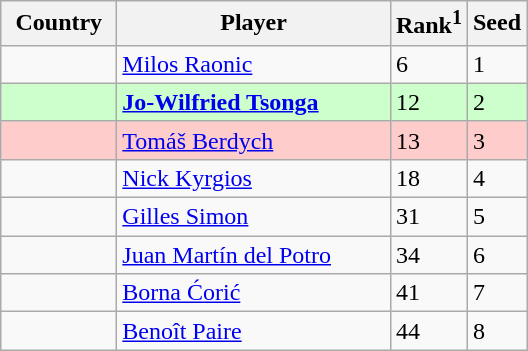<table class="sortable wikitable">
<tr>
<th width="70">Country</th>
<th width="175">Player</th>
<th>Rank<sup>1</sup></th>
<th>Seed</th>
</tr>
<tr>
<td></td>
<td><a href='#'>Milos Raonic</a></td>
<td>6</td>
<td>1</td>
</tr>
<tr style="background:#cfc;">
<td></td>
<td><strong><a href='#'>Jo-Wilfried Tsonga</a></strong></td>
<td>12</td>
<td>2</td>
</tr>
<tr style="background:#fcc;">
<td></td>
<td><a href='#'>Tomáš Berdych</a></td>
<td>13</td>
<td>3</td>
</tr>
<tr>
<td></td>
<td><a href='#'>Nick Kyrgios</a></td>
<td>18</td>
<td>4</td>
</tr>
<tr>
<td></td>
<td><a href='#'>Gilles Simon</a></td>
<td>31</td>
<td>5</td>
</tr>
<tr>
<td></td>
<td><a href='#'>Juan Martín del Potro</a></td>
<td>34</td>
<td>6</td>
</tr>
<tr>
<td></td>
<td><a href='#'>Borna Ćorić</a></td>
<td>41</td>
<td>7</td>
</tr>
<tr>
<td></td>
<td><a href='#'>Benoît Paire</a></td>
<td>44</td>
<td>8</td>
</tr>
</table>
